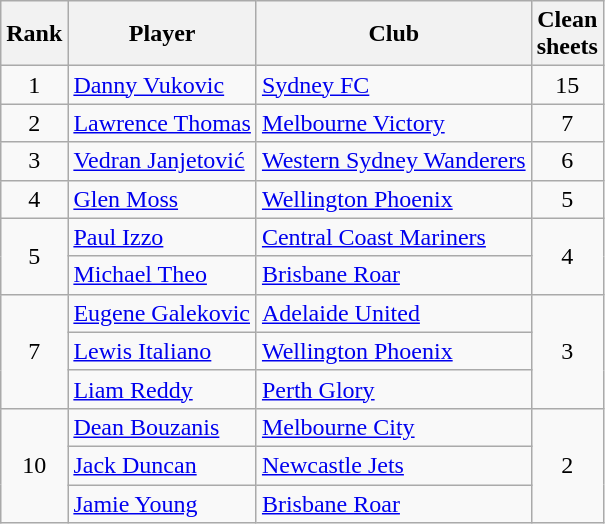<table class="wikitable" style="text-align:center">
<tr>
<th>Rank</th>
<th>Player</th>
<th>Club</th>
<th>Clean<br>sheets</th>
</tr>
<tr>
<td rowspan="1">1</td>
<td align="left"> <a href='#'>Danny Vukovic</a></td>
<td align="left"><a href='#'>Sydney FC</a></td>
<td rowspan="1">15</td>
</tr>
<tr>
<td rowspan="1">2</td>
<td align="left"> <a href='#'>Lawrence Thomas</a></td>
<td align="left"><a href='#'>Melbourne Victory</a></td>
<td rowspan="1">7</td>
</tr>
<tr>
<td rowspan="1">3</td>
<td align="left"> <a href='#'>Vedran Janjetović</a></td>
<td align="left"><a href='#'>Western Sydney Wanderers</a></td>
<td rowspan="1">6</td>
</tr>
<tr>
<td rowspan="1">4</td>
<td align="left"> <a href='#'>Glen Moss</a></td>
<td align="left"><a href='#'>Wellington Phoenix</a></td>
<td rowspan="1">5</td>
</tr>
<tr>
<td rowspan="2">5</td>
<td align="left"> <a href='#'>Paul Izzo</a></td>
<td align="left"><a href='#'>Central Coast Mariners</a></td>
<td rowspan="2">4</td>
</tr>
<tr>
<td align="left"> <a href='#'>Michael Theo</a></td>
<td align="left"><a href='#'>Brisbane Roar</a></td>
</tr>
<tr>
<td rowspan="3">7</td>
<td align="left"> <a href='#'>Eugene Galekovic</a></td>
<td align="left"><a href='#'>Adelaide United</a></td>
<td rowspan="3">3</td>
</tr>
<tr>
<td align="left"> <a href='#'>Lewis Italiano</a></td>
<td align="left"><a href='#'>Wellington Phoenix</a></td>
</tr>
<tr>
<td align="left"> <a href='#'>Liam Reddy</a></td>
<td align="left"><a href='#'>Perth Glory</a></td>
</tr>
<tr>
<td rowspan="3">10</td>
<td align="left"> <a href='#'>Dean Bouzanis</a></td>
<td align="left"><a href='#'>Melbourne City</a></td>
<td rowspan="3">2</td>
</tr>
<tr>
<td align="left"> <a href='#'>Jack Duncan</a></td>
<td align="left"><a href='#'>Newcastle Jets</a></td>
</tr>
<tr>
<td align="left"> <a href='#'>Jamie Young</a></td>
<td align="left"><a href='#'>Brisbane Roar</a></td>
</tr>
</table>
